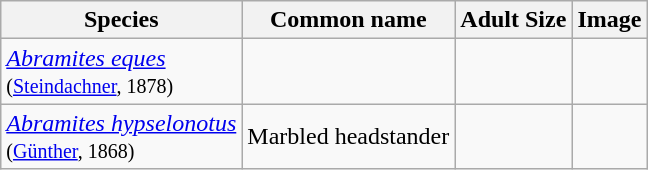<table class="wikitable" border="1">
<tr>
<th>Species</th>
<th>Common name</th>
<th>Adult Size</th>
<th>Image</th>
</tr>
<tr>
<td><em><a href='#'>Abramites eques</a></em><br><small>(<a href='#'>Steindachner</a>, 1878)</small></td>
<td></td>
<td></td>
<td></td>
</tr>
<tr>
<td><em><a href='#'>Abramites hypselonotus</a></em><br><small>(<a href='#'>Günther</a>, 1868)</small></td>
<td>Marbled headstander</td>
<td></td>
<td></td>
</tr>
</table>
